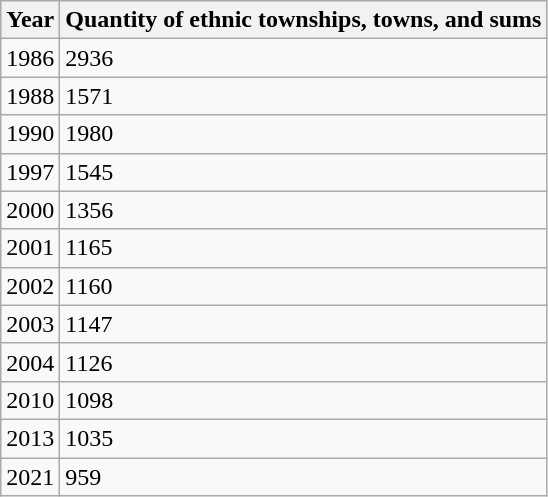<table class="wikitable sortable">
<tr>
<th>Year</th>
<th>Quantity of ethnic townships, towns, and sums</th>
</tr>
<tr>
<td>1986</td>
<td>2936</td>
</tr>
<tr>
<td>1988</td>
<td>1571</td>
</tr>
<tr>
<td>1990</td>
<td>1980</td>
</tr>
<tr>
<td>1997</td>
<td>1545</td>
</tr>
<tr>
<td>2000</td>
<td>1356</td>
</tr>
<tr>
<td>2001</td>
<td>1165</td>
</tr>
<tr>
<td>2002</td>
<td>1160</td>
</tr>
<tr>
<td>2003</td>
<td>1147</td>
</tr>
<tr>
<td>2004</td>
<td>1126</td>
</tr>
<tr>
<td>2010</td>
<td>1098</td>
</tr>
<tr>
<td>2013</td>
<td>1035</td>
</tr>
<tr>
<td>2021</td>
<td>959</td>
</tr>
</table>
